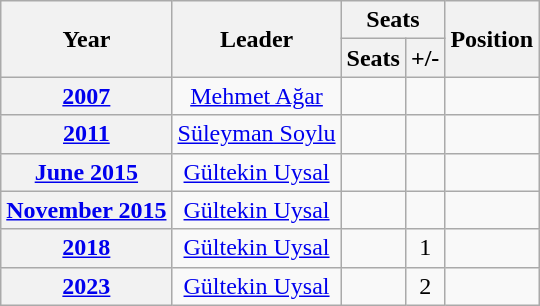<table class="wikitable" style=text-align:center>
<tr>
<th rowspan="2">Year</th>
<th rowspan="2">Leader</th>
<th colspan="2">Seats</th>
<th rowspan="2">Position</th>
</tr>
<tr>
<th>Seats</th>
<th>+/-</th>
</tr>
<tr>
<th><a href='#'>2007</a></th>
<td><a href='#'>Mehmet Ağar</a></td>
<td></td>
<td></td>
<td></td>
</tr>
<tr>
<th><a href='#'>2011</a></th>
<td><a href='#'>Süleyman Soylu</a></td>
<td></td>
<td></td>
<td></td>
</tr>
<tr>
<th><a href='#'>June 2015</a></th>
<td><a href='#'>Gültekin Uysal</a></td>
<td></td>
<td></td>
<td></td>
</tr>
<tr>
<th><a href='#'>November 2015</a></th>
<td><a href='#'>Gültekin Uysal</a></td>
<td></td>
<td></td>
<td></td>
</tr>
<tr>
<th><a href='#'>2018</a></th>
<td><a href='#'>Gültekin Uysal</a></td>
<td></td>
<td> 1</td>
<td></td>
</tr>
<tr>
<th><a href='#'>2023</a></th>
<td><a href='#'>Gültekin Uysal</a></td>
<td></td>
<td> 2</td>
<td></td>
</tr>
</table>
